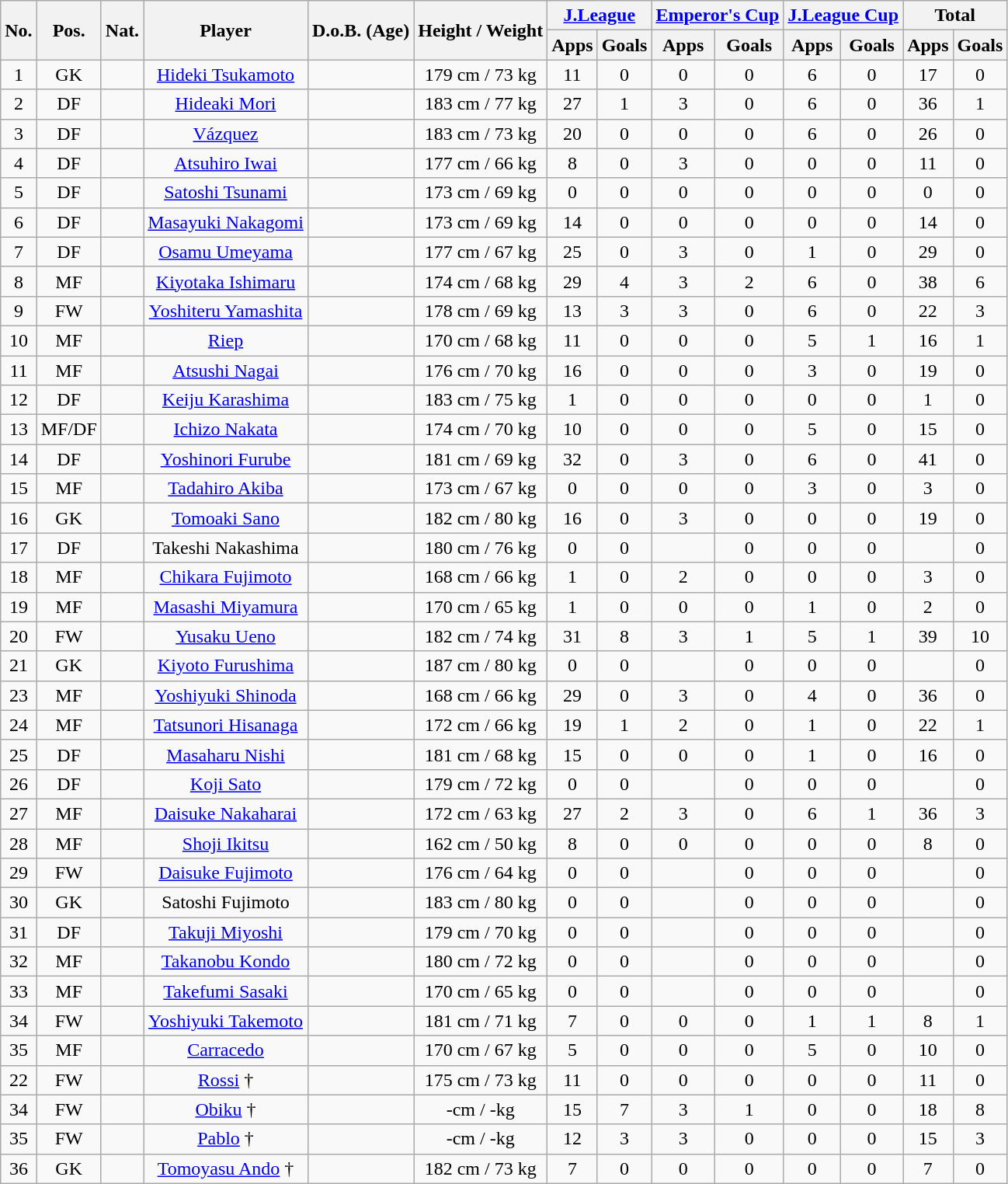<table class="wikitable" style="text-align:center;">
<tr>
<th rowspan="2">No.</th>
<th rowspan="2">Pos.</th>
<th rowspan="2">Nat.</th>
<th rowspan="2">Player</th>
<th rowspan="2">D.o.B. (Age)</th>
<th rowspan="2">Height / Weight</th>
<th colspan="2"><a href='#'>J.League</a></th>
<th colspan="2"><a href='#'>Emperor's Cup</a></th>
<th colspan="2"><a href='#'>J.League Cup</a></th>
<th colspan="2">Total</th>
</tr>
<tr>
<th>Apps</th>
<th>Goals</th>
<th>Apps</th>
<th>Goals</th>
<th>Apps</th>
<th>Goals</th>
<th>Apps</th>
<th>Goals</th>
</tr>
<tr>
<td>1</td>
<td>GK</td>
<td></td>
<td><a href='#'>Hideki Tsukamoto</a></td>
<td></td>
<td>179 cm / 73 kg</td>
<td>11</td>
<td>0</td>
<td>0</td>
<td>0</td>
<td>6</td>
<td>0</td>
<td>17</td>
<td>0</td>
</tr>
<tr>
<td>2</td>
<td>DF</td>
<td></td>
<td><a href='#'>Hideaki Mori</a></td>
<td></td>
<td>183 cm / 77 kg</td>
<td>27</td>
<td>1</td>
<td>3</td>
<td>0</td>
<td>6</td>
<td>0</td>
<td>36</td>
<td>1</td>
</tr>
<tr>
<td>3</td>
<td>DF</td>
<td></td>
<td><a href='#'>Vázquez</a></td>
<td></td>
<td>183 cm / 73 kg</td>
<td>20</td>
<td>0</td>
<td>0</td>
<td>0</td>
<td>6</td>
<td>0</td>
<td>26</td>
<td>0</td>
</tr>
<tr>
<td>4</td>
<td>DF</td>
<td></td>
<td><a href='#'>Atsuhiro Iwai</a></td>
<td></td>
<td>177 cm / 66 kg</td>
<td>8</td>
<td>0</td>
<td>3</td>
<td>0</td>
<td>0</td>
<td>0</td>
<td>11</td>
<td>0</td>
</tr>
<tr>
<td>5</td>
<td>DF</td>
<td></td>
<td><a href='#'>Satoshi Tsunami</a></td>
<td></td>
<td>173 cm / 69 kg</td>
<td>0</td>
<td>0</td>
<td>0</td>
<td>0</td>
<td>0</td>
<td>0</td>
<td>0</td>
<td>0</td>
</tr>
<tr>
<td>6</td>
<td>DF</td>
<td></td>
<td><a href='#'>Masayuki Nakagomi</a></td>
<td></td>
<td>173 cm / 69 kg</td>
<td>14</td>
<td>0</td>
<td>0</td>
<td>0</td>
<td>0</td>
<td>0</td>
<td>14</td>
<td>0</td>
</tr>
<tr>
<td>7</td>
<td>DF</td>
<td></td>
<td><a href='#'>Osamu Umeyama</a></td>
<td></td>
<td>177 cm / 67 kg</td>
<td>25</td>
<td>0</td>
<td>3</td>
<td>0</td>
<td>1</td>
<td>0</td>
<td>29</td>
<td>0</td>
</tr>
<tr>
<td>8</td>
<td>MF</td>
<td></td>
<td><a href='#'>Kiyotaka Ishimaru</a></td>
<td></td>
<td>174 cm / 68 kg</td>
<td>29</td>
<td>4</td>
<td>3</td>
<td>2</td>
<td>6</td>
<td>0</td>
<td>38</td>
<td>6</td>
</tr>
<tr>
<td>9</td>
<td>FW</td>
<td></td>
<td><a href='#'>Yoshiteru Yamashita</a></td>
<td></td>
<td>178 cm / 69 kg</td>
<td>13</td>
<td>3</td>
<td>3</td>
<td>0</td>
<td>6</td>
<td>0</td>
<td>22</td>
<td>3</td>
</tr>
<tr>
<td>10</td>
<td>MF</td>
<td></td>
<td><a href='#'>Riep</a></td>
<td></td>
<td>170 cm / 68 kg</td>
<td>11</td>
<td>0</td>
<td>0</td>
<td>0</td>
<td>5</td>
<td>1</td>
<td>16</td>
<td>1</td>
</tr>
<tr>
<td>11</td>
<td>MF</td>
<td></td>
<td><a href='#'>Atsushi Nagai</a></td>
<td></td>
<td>176 cm / 70 kg</td>
<td>16</td>
<td>0</td>
<td>0</td>
<td>0</td>
<td>3</td>
<td>0</td>
<td>19</td>
<td>0</td>
</tr>
<tr>
<td>12</td>
<td>DF</td>
<td></td>
<td><a href='#'>Keiju Karashima</a></td>
<td></td>
<td>183 cm / 75 kg</td>
<td>1</td>
<td>0</td>
<td>0</td>
<td>0</td>
<td>0</td>
<td>0</td>
<td>1</td>
<td>0</td>
</tr>
<tr>
<td>13</td>
<td>MF/DF</td>
<td></td>
<td><a href='#'>Ichizo Nakata</a></td>
<td></td>
<td>174 cm / 70 kg</td>
<td>10</td>
<td>0</td>
<td>0</td>
<td>0</td>
<td>5</td>
<td>0</td>
<td>15</td>
<td>0</td>
</tr>
<tr>
<td>14</td>
<td>DF</td>
<td></td>
<td><a href='#'>Yoshinori Furube</a></td>
<td></td>
<td>181 cm / 69 kg</td>
<td>32</td>
<td>0</td>
<td>3</td>
<td>0</td>
<td>6</td>
<td>0</td>
<td>41</td>
<td>0</td>
</tr>
<tr>
<td>15</td>
<td>MF</td>
<td></td>
<td><a href='#'>Tadahiro Akiba</a></td>
<td></td>
<td>173 cm / 67 kg</td>
<td>0</td>
<td>0</td>
<td>0</td>
<td>0</td>
<td>3</td>
<td>0</td>
<td>3</td>
<td>0</td>
</tr>
<tr>
<td>16</td>
<td>GK</td>
<td></td>
<td><a href='#'>Tomoaki Sano</a></td>
<td></td>
<td>182 cm / 80 kg</td>
<td>16</td>
<td>0</td>
<td>3</td>
<td>0</td>
<td>0</td>
<td>0</td>
<td>19</td>
<td>0</td>
</tr>
<tr>
<td>17</td>
<td>DF</td>
<td></td>
<td>Takeshi Nakashima</td>
<td></td>
<td>180 cm / 76 kg</td>
<td>0</td>
<td>0</td>
<td></td>
<td>0</td>
<td>0</td>
<td>0</td>
<td></td>
<td>0</td>
</tr>
<tr>
<td>18</td>
<td>MF</td>
<td></td>
<td><a href='#'>Chikara Fujimoto</a></td>
<td></td>
<td>168 cm / 66 kg</td>
<td>1</td>
<td>0</td>
<td>2</td>
<td>0</td>
<td>0</td>
<td>0</td>
<td>3</td>
<td>0</td>
</tr>
<tr>
<td>19</td>
<td>MF</td>
<td></td>
<td><a href='#'>Masashi Miyamura</a></td>
<td></td>
<td>170 cm / 65 kg</td>
<td>1</td>
<td>0</td>
<td>0</td>
<td>0</td>
<td>1</td>
<td>0</td>
<td>2</td>
<td>0</td>
</tr>
<tr>
<td>20</td>
<td>FW</td>
<td></td>
<td><a href='#'>Yusaku Ueno</a></td>
<td></td>
<td>182 cm / 74 kg</td>
<td>31</td>
<td>8</td>
<td>3</td>
<td>1</td>
<td>5</td>
<td>1</td>
<td>39</td>
<td>10</td>
</tr>
<tr>
<td>21</td>
<td>GK</td>
<td></td>
<td><a href='#'>Kiyoto Furushima</a></td>
<td></td>
<td>187 cm / 80 kg</td>
<td>0</td>
<td>0</td>
<td></td>
<td>0</td>
<td>0</td>
<td>0</td>
<td></td>
<td>0</td>
</tr>
<tr>
<td>23</td>
<td>MF</td>
<td></td>
<td><a href='#'>Yoshiyuki Shinoda</a></td>
<td></td>
<td>168 cm / 66 kg</td>
<td>29</td>
<td>0</td>
<td>3</td>
<td>0</td>
<td>4</td>
<td>0</td>
<td>36</td>
<td>0</td>
</tr>
<tr>
<td>24</td>
<td>MF</td>
<td></td>
<td><a href='#'>Tatsunori Hisanaga</a></td>
<td></td>
<td>172 cm / 66 kg</td>
<td>19</td>
<td>1</td>
<td>2</td>
<td>0</td>
<td>1</td>
<td>0</td>
<td>22</td>
<td>1</td>
</tr>
<tr>
<td>25</td>
<td>DF</td>
<td></td>
<td><a href='#'>Masaharu Nishi</a></td>
<td></td>
<td>181 cm / 68 kg</td>
<td>15</td>
<td>0</td>
<td>0</td>
<td>0</td>
<td>1</td>
<td>0</td>
<td>16</td>
<td>0</td>
</tr>
<tr>
<td>26</td>
<td>DF</td>
<td></td>
<td><a href='#'>Koji Sato</a></td>
<td></td>
<td>179 cm / 72 kg</td>
<td>0</td>
<td>0</td>
<td></td>
<td>0</td>
<td>0</td>
<td>0</td>
<td></td>
<td>0</td>
</tr>
<tr>
<td>27</td>
<td>MF</td>
<td></td>
<td><a href='#'>Daisuke Nakaharai</a></td>
<td></td>
<td>172 cm / 63 kg</td>
<td>27</td>
<td>2</td>
<td>3</td>
<td>0</td>
<td>6</td>
<td>1</td>
<td>36</td>
<td>3</td>
</tr>
<tr>
<td>28</td>
<td>MF</td>
<td></td>
<td><a href='#'>Shoji Ikitsu</a></td>
<td></td>
<td>162 cm / 50 kg</td>
<td>8</td>
<td>0</td>
<td>0</td>
<td>0</td>
<td>0</td>
<td>0</td>
<td>8</td>
<td>0</td>
</tr>
<tr>
<td>29</td>
<td>FW</td>
<td></td>
<td><a href='#'>Daisuke Fujimoto</a></td>
<td></td>
<td>176 cm / 64 kg</td>
<td>0</td>
<td>0</td>
<td></td>
<td>0</td>
<td>0</td>
<td>0</td>
<td></td>
<td>0</td>
</tr>
<tr>
<td>30</td>
<td>GK</td>
<td></td>
<td>Satoshi Fujimoto</td>
<td></td>
<td>183 cm / 80 kg</td>
<td>0</td>
<td>0</td>
<td></td>
<td>0</td>
<td>0</td>
<td>0</td>
<td></td>
<td>0</td>
</tr>
<tr>
<td>31</td>
<td>DF</td>
<td></td>
<td><a href='#'>Takuji Miyoshi</a></td>
<td></td>
<td>179 cm / 70 kg</td>
<td>0</td>
<td>0</td>
<td></td>
<td>0</td>
<td>0</td>
<td>0</td>
<td></td>
<td>0</td>
</tr>
<tr>
<td>32</td>
<td>MF</td>
<td></td>
<td><a href='#'>Takanobu Kondo</a></td>
<td></td>
<td>180 cm / 72 kg</td>
<td>0</td>
<td>0</td>
<td></td>
<td>0</td>
<td>0</td>
<td>0</td>
<td></td>
<td>0</td>
</tr>
<tr>
<td>33</td>
<td>MF</td>
<td></td>
<td><a href='#'>Takefumi Sasaki</a></td>
<td></td>
<td>170 cm / 65 kg</td>
<td>0</td>
<td>0</td>
<td></td>
<td>0</td>
<td>0</td>
<td>0</td>
<td></td>
<td>0</td>
</tr>
<tr>
<td>34</td>
<td>FW</td>
<td></td>
<td><a href='#'>Yoshiyuki Takemoto</a></td>
<td></td>
<td>181 cm / 71 kg</td>
<td>7</td>
<td>0</td>
<td>0</td>
<td>0</td>
<td>1</td>
<td>1</td>
<td>8</td>
<td>1</td>
</tr>
<tr>
<td>35</td>
<td>MF</td>
<td></td>
<td><a href='#'>Carracedo</a></td>
<td></td>
<td>170 cm / 67 kg</td>
<td>5</td>
<td>0</td>
<td>0</td>
<td>0</td>
<td>5</td>
<td>0</td>
<td>10</td>
<td>0</td>
</tr>
<tr>
<td>22</td>
<td>FW</td>
<td></td>
<td><a href='#'>Rossi</a> †</td>
<td></td>
<td>175 cm / 73 kg</td>
<td>11</td>
<td>0</td>
<td>0</td>
<td>0</td>
<td>0</td>
<td>0</td>
<td>11</td>
<td>0</td>
</tr>
<tr>
<td>34</td>
<td>FW</td>
<td></td>
<td><a href='#'>Obiku</a> †</td>
<td></td>
<td>-cm / -kg</td>
<td>15</td>
<td>7</td>
<td>3</td>
<td>1</td>
<td>0</td>
<td>0</td>
<td>18</td>
<td>8</td>
</tr>
<tr>
<td>35</td>
<td>FW</td>
<td></td>
<td><a href='#'>Pablo</a> †</td>
<td></td>
<td>-cm / -kg</td>
<td>12</td>
<td>3</td>
<td>3</td>
<td>0</td>
<td>0</td>
<td>0</td>
<td>15</td>
<td>3</td>
</tr>
<tr>
<td>36</td>
<td>GK</td>
<td></td>
<td><a href='#'>Tomoyasu Ando</a> †</td>
<td></td>
<td>182 cm / 73 kg</td>
<td>7</td>
<td>0</td>
<td>0</td>
<td>0</td>
<td>0</td>
<td>0</td>
<td>7</td>
<td>0</td>
</tr>
</table>
